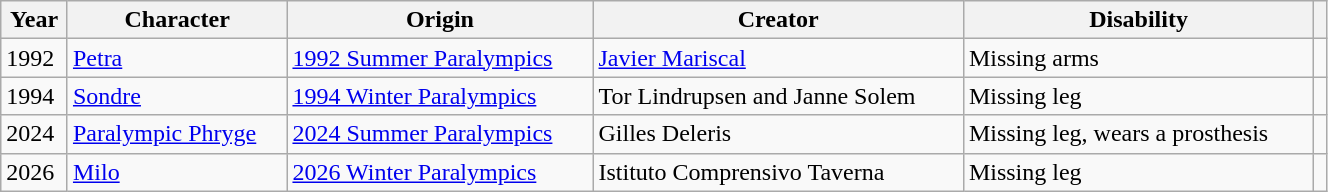<table class="wikitable sortable" width="70%">
<tr>
<th>Year</th>
<th>Character</th>
<th>Origin</th>
<th>Creator</th>
<th>Disability</th>
<th></th>
</tr>
<tr>
<td>1992</td>
<td><a href='#'>Petra</a></td>
<td><a href='#'>1992 Summer Paralympics</a></td>
<td><a href='#'>Javier Mariscal</a></td>
<td>Missing arms</td>
<td></td>
</tr>
<tr>
<td>1994</td>
<td><a href='#'>Sondre</a></td>
<td><a href='#'>1994 Winter Paralympics</a></td>
<td>Tor Lindrupsen and Janne Solem</td>
<td>Missing leg</td>
<td></td>
</tr>
<tr>
<td>2024</td>
<td><a href='#'>Paralympic Phryge</a></td>
<td><a href='#'>2024 Summer Paralympics</a></td>
<td>Gilles Deleris</td>
<td>Missing leg, wears a prosthesis</td>
<td></td>
</tr>
<tr>
<td>2026</td>
<td><a href='#'>Milo</a></td>
<td><a href='#'>2026 Winter Paralympics</a></td>
<td>Istituto Comprensivo Taverna</td>
<td>Missing leg</td>
<td></td>
</tr>
</table>
